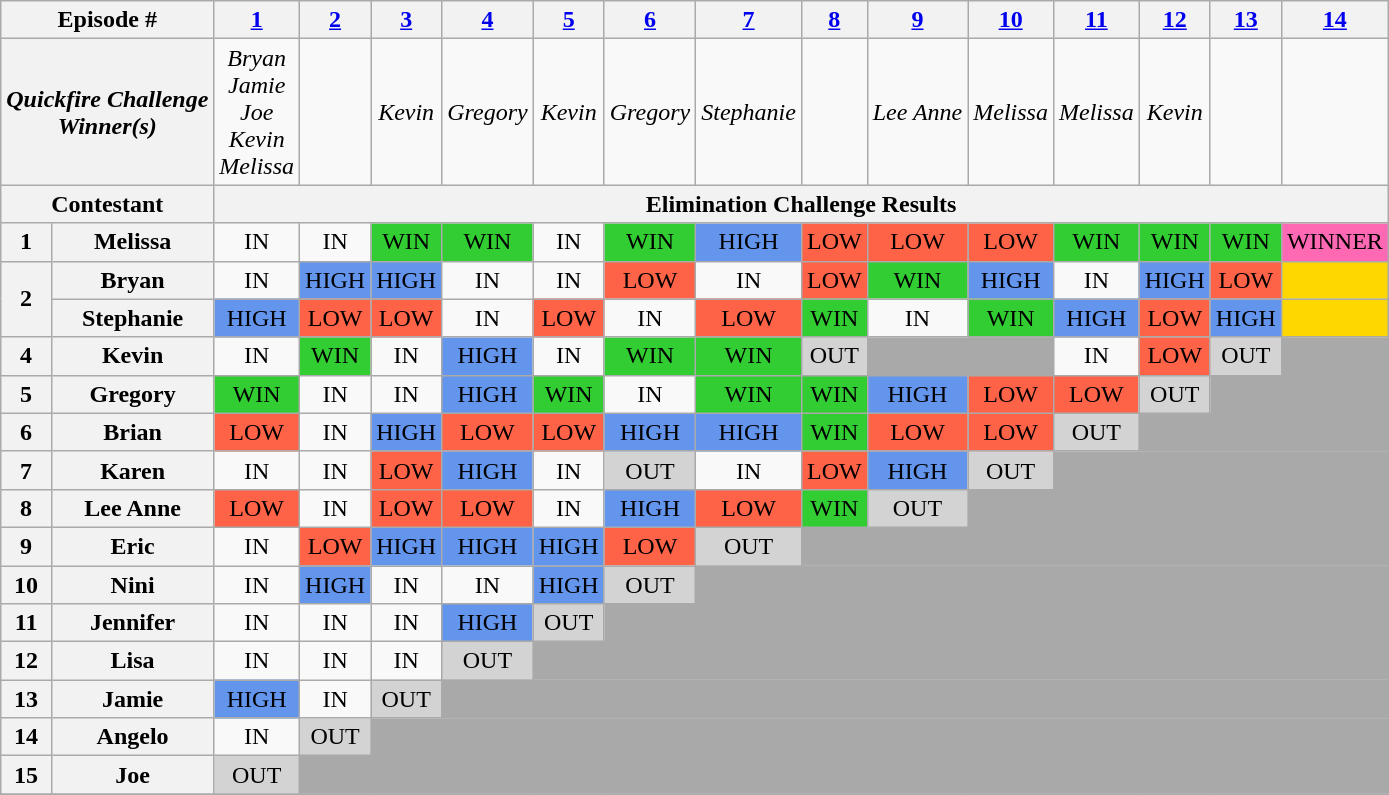<table class="wikitable" style="text-align:center; font-size:100%">
<tr>
<th colspan=2>Episode #</th>
<th><a href='#'>1</a></th>
<th><a href='#'>2</a></th>
<th><a href='#'>3</a></th>
<th><a href='#'>4</a></th>
<th><a href='#'>5</a></th>
<th><a href='#'>6</a></th>
<th><a href='#'>7</a></th>
<th><a href='#'>8</a></th>
<th><a href='#'>9</a></th>
<th><a href='#'>10</a></th>
<th><a href='#'>11</a></th>
<th><a href='#'>12</a></th>
<th><a href='#'>13</a></th>
<th><a href='#'>14</a></th>
</tr>
<tr>
<th colspan=2><em>Quickfire Challenge<br>Winner(s)</em></th>
<td><em>Bryan</em><br><em>Jamie</em><br><em>Joe</em><br><em>Kevin</em><br><em>Melissa</em></td>
<td></td>
<td><em>Kevin</em></td>
<td><em>Gregory</em></td>
<td><em>Kevin</em></td>
<td><em>Gregory</em></td>
<td><em>Stephanie</em></td>
<td></td>
<td><em>Lee Anne</em></td>
<td><em>Melissa</em></td>
<td><em>Melissa</em></td>
<td><em>Kevin</em></td>
<td></td>
<td></td>
</tr>
<tr>
<th colspan=2>Contestant</th>
<th colspan="15">Elimination Challenge Results</th>
</tr>
<tr>
<th>1</th>
<th>Melissa</th>
<td>IN</td>
<td>IN</td>
<td style="background:limegreen;">WIN</td>
<td style="background:limegreen;">WIN</td>
<td>IN</td>
<td style="background:limegreen;">WIN</td>
<td style="background:cornflowerblue;">HIGH</td>
<td style="background:tomato;">LOW</td>
<td style="background:tomato;">LOW</td>
<td style="background:tomato;">LOW</td>
<td style="background:limegreen;">WIN</td>
<td style="background:limegreen;">WIN</td>
<td style="background:limegreen;">WIN</td>
<td style="background:hotpink;">WINNER</td>
</tr>
<tr>
<th rowspan=2>2</th>
<th>Bryan</th>
<td>IN</td>
<td style="background:cornflowerblue;">HIGH</td>
<td style="background:cornflowerblue;">HIGH</td>
<td>IN</td>
<td>IN</td>
<td style="background:tomato;">LOW</td>
<td>IN</td>
<td style="background:tomato;">LOW</td>
<td style="background:limegreen;">WIN</td>
<td style="background:cornflowerblue;">HIGH</td>
<td>IN</td>
<td style="background:cornflowerblue;">HIGH</td>
<td style="background:tomato;">LOW</td>
<td style="background:gold;"></td>
</tr>
<tr>
<th>Stephanie</th>
<td style="background:cornflowerblue;">HIGH</td>
<td style="background:tomato;">LOW</td>
<td style="background:tomato;">LOW</td>
<td>IN</td>
<td style="background:tomato;">LOW</td>
<td>IN</td>
<td style="background:tomato;">LOW</td>
<td style="background:limegreen;">WIN</td>
<td>IN</td>
<td style="background:limegreen;">WIN</td>
<td style="background:cornflowerblue;">HIGH</td>
<td style="background:tomato;">LOW</td>
<td style="background:cornflowerblue;">HIGH</td>
<td style="background:gold;"></td>
</tr>
<tr>
<th>4</th>
<th>Kevin</th>
<td>IN</td>
<td style="background:limegreen;">WIN</td>
<td>IN</td>
<td style="background:cornflowerblue;">HIGH</td>
<td>IN</td>
<td style="background:limegreen;">WIN</td>
<td style="background:limegreen;">WIN</td>
<td style="background:lightgrey;">OUT</td>
<td style="background:darkgrey;" colspan="2"></td>
<td>IN</td>
<td style="background:tomato;">LOW</td>
<td style="background:lightgrey;">OUT</td>
<td style="background:darkgrey;"></td>
</tr>
<tr>
<th>5</th>
<th>Gregory</th>
<td style="background:limegreen;">WIN</td>
<td>IN</td>
<td>IN</td>
<td style="background:cornflowerblue;">HIGH</td>
<td style="background:limegreen;">WIN</td>
<td>IN</td>
<td style="background:limegreen;">WIN</td>
<td style="background:limegreen;">WIN</td>
<td style="background:cornflowerblue;">HIGH</td>
<td style="background:tomato;">LOW</td>
<td style="background:tomato;">LOW</td>
<td style="background:lightgrey;">OUT</td>
<td style="background:darkgrey;" colspan="2"></td>
</tr>
<tr>
<th>6</th>
<th>Brian</th>
<td style="background:tomato;">LOW</td>
<td>IN</td>
<td style="background:cornflowerblue;">HIGH</td>
<td style="background:tomato;">LOW</td>
<td style="background:tomato;">LOW</td>
<td style="background:cornflowerblue;">HIGH</td>
<td style="background:cornflowerblue;">HIGH</td>
<td style="background:limegreen;">WIN</td>
<td style="background:tomato;">LOW</td>
<td style="background:tomato;">LOW</td>
<td style="background:lightgrey;">OUT</td>
<td style="background:darkgrey;" colspan="3"></td>
</tr>
<tr>
<th>7</th>
<th>Karen</th>
<td>IN</td>
<td>IN</td>
<td style="background:tomato;">LOW</td>
<td style="background:cornflowerblue;">HIGH</td>
<td>IN</td>
<td style="background:lightgrey;">OUT</td>
<td>IN</td>
<td style="background:tomato;">LOW</td>
<td style="background:cornflowerblue;">HIGH</td>
<td style="background:lightgrey;">OUT</td>
<td style="background:darkgrey;" colspan="4"></td>
</tr>
<tr>
<th>8</th>
<th>Lee Anne</th>
<td style="background:tomato;">LOW</td>
<td>IN</td>
<td style="background:tomato;">LOW</td>
<td style="background:tomato;">LOW</td>
<td>IN</td>
<td style="background:cornflowerblue;">HIGH</td>
<td style="background:tomato;">LOW</td>
<td style="background:limegreen;">WIN</td>
<td style="background:lightgrey;">OUT</td>
<td style="background:darkgrey;" colspan="5"></td>
</tr>
<tr>
<th>9</th>
<th>Eric</th>
<td>IN</td>
<td style="background:tomato;">LOW</td>
<td style="background:cornflowerblue;">HIGH</td>
<td style="background:cornflowerblue;">HIGH</td>
<td style="background:cornflowerblue;">HIGH</td>
<td style="background:tomato;">LOW</td>
<td style="background:lightgrey;">OUT</td>
<td style="background:darkgrey;" colspan="7"></td>
</tr>
<tr>
<th>10</th>
<th>Nini</th>
<td>IN</td>
<td style="background:cornflowerblue;">HIGH</td>
<td>IN</td>
<td>IN</td>
<td style="background:cornflowerblue;">HIGH</td>
<td style="background:lightgrey;">OUT</td>
<td style="background:darkgrey;" colspan="8"></td>
</tr>
<tr>
<th>11</th>
<th>Jennifer</th>
<td>IN</td>
<td>IN</td>
<td>IN</td>
<td style="background:cornflowerblue;">HIGH</td>
<td style="background:lightgrey;">OUT</td>
<td style="background:darkgrey;" colspan="9"></td>
</tr>
<tr>
<th>12</th>
<th>Lisa</th>
<td>IN</td>
<td>IN</td>
<td>IN</td>
<td style="background:lightgrey;">OUT</td>
<td style="background:darkgrey;" colspan="10"></td>
</tr>
<tr>
<th>13</th>
<th>Jamie</th>
<td style="background:cornflowerblue;">HIGH</td>
<td>IN</td>
<td style="background:lightgrey;">OUT</td>
<td style="background:darkgrey;" colspan="11"></td>
</tr>
<tr>
<th>14</th>
<th>Angelo</th>
<td>IN</td>
<td style="background:lightgrey;">OUT</td>
<td style="background:darkgrey;" colspan="12"></td>
</tr>
<tr>
<th>15</th>
<th>Joe</th>
<td style="background:lightgrey;">OUT</td>
<td style="background:darkgrey;" colspan="13"></td>
</tr>
<tr>
</tr>
</table>
